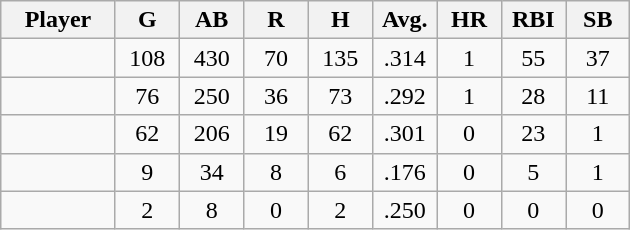<table class="wikitable sortable">
<tr>
<th bgcolor="#DDDDFF" width="16%">Player</th>
<th bgcolor="#DDDDFF" width="9%">G</th>
<th bgcolor="#DDDDFF" width="9%">AB</th>
<th bgcolor="#DDDDFF" width="9%">R</th>
<th bgcolor="#DDDDFF" width="9%">H</th>
<th bgcolor="#DDDDFF" width="9%">Avg.</th>
<th bgcolor="#DDDDFF" width="9%">HR</th>
<th bgcolor="#DDDDFF" width="9%">RBI</th>
<th bgcolor="#DDDDFF" width="9%">SB</th>
</tr>
<tr align="center">
<td></td>
<td>108</td>
<td>430</td>
<td>70</td>
<td>135</td>
<td>.314</td>
<td>1</td>
<td>55</td>
<td>37</td>
</tr>
<tr align="center">
<td></td>
<td>76</td>
<td>250</td>
<td>36</td>
<td>73</td>
<td>.292</td>
<td>1</td>
<td>28</td>
<td>11</td>
</tr>
<tr align="center">
<td></td>
<td>62</td>
<td>206</td>
<td>19</td>
<td>62</td>
<td>.301</td>
<td>0</td>
<td>23</td>
<td>1</td>
</tr>
<tr align="center">
<td></td>
<td>9</td>
<td>34</td>
<td>8</td>
<td>6</td>
<td>.176</td>
<td>0</td>
<td>5</td>
<td>1</td>
</tr>
<tr align="center">
<td></td>
<td>2</td>
<td>8</td>
<td>0</td>
<td>2</td>
<td>.250</td>
<td>0</td>
<td>0</td>
<td>0</td>
</tr>
</table>
